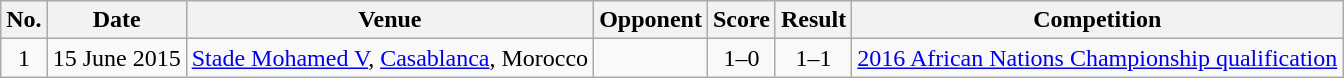<table class="wikitable sortable">
<tr>
<th scope="col">No.</th>
<th scope="col">Date</th>
<th scope="col">Venue</th>
<th scope="col">Opponent</th>
<th scope="col">Score</th>
<th scope="col">Result</th>
<th scope="col">Competition</th>
</tr>
<tr>
<td align="center">1</td>
<td>15 June 2015</td>
<td><a href='#'>Stade Mohamed V</a>, <a href='#'>Casablanca</a>, Morocco</td>
<td></td>
<td align="center">1–0</td>
<td align="center">1–1</td>
<td><a href='#'>2016 African Nations Championship qualification</a></td>
</tr>
</table>
